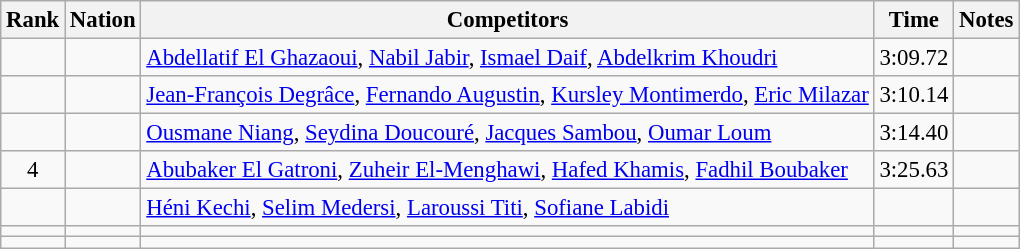<table class="wikitable sortable" style="text-align:center; font-size:95%">
<tr>
<th>Rank</th>
<th>Nation</th>
<th>Competitors</th>
<th>Time</th>
<th>Notes</th>
</tr>
<tr>
<td></td>
<td align=left></td>
<td align=left><a href='#'>Abdellatif El Ghazaoui</a>, <a href='#'>Nabil Jabir</a>, <a href='#'>Ismael Daif</a>, <a href='#'>Abdelkrim Khoudri</a></td>
<td>3:09.72</td>
<td></td>
</tr>
<tr>
<td></td>
<td align=left></td>
<td align=left><a href='#'>Jean-François Degrâce</a>, <a href='#'>Fernando Augustin</a>, <a href='#'>Kursley Montimerdo</a>, <a href='#'>Eric Milazar</a></td>
<td>3:10.14</td>
<td></td>
</tr>
<tr>
<td></td>
<td align=left></td>
<td align=left><a href='#'>Ousmane Niang</a>, <a href='#'>Seydina Doucouré</a>, <a href='#'>Jacques Sambou</a>, <a href='#'>Oumar Loum</a></td>
<td>3:14.40</td>
<td></td>
</tr>
<tr>
<td>4</td>
<td align=left></td>
<td align=left><a href='#'>Abubaker El Gatroni</a>, <a href='#'>Zuheir El-Menghawi</a>, <a href='#'>Hafed Khamis</a>, <a href='#'>Fadhil Boubaker</a></td>
<td>3:25.63</td>
<td></td>
</tr>
<tr>
<td></td>
<td align=left></td>
<td align=left><a href='#'>Héni Kechi</a>, <a href='#'>Selim Medersi</a>, <a href='#'>Laroussi Titi</a>, <a href='#'>Sofiane Labidi</a></td>
<td></td>
<td></td>
</tr>
<tr>
<td></td>
<td align=left></td>
<td align=left></td>
<td></td>
<td></td>
</tr>
<tr>
<td></td>
<td align=left></td>
<td align=left></td>
<td></td>
<td></td>
</tr>
</table>
